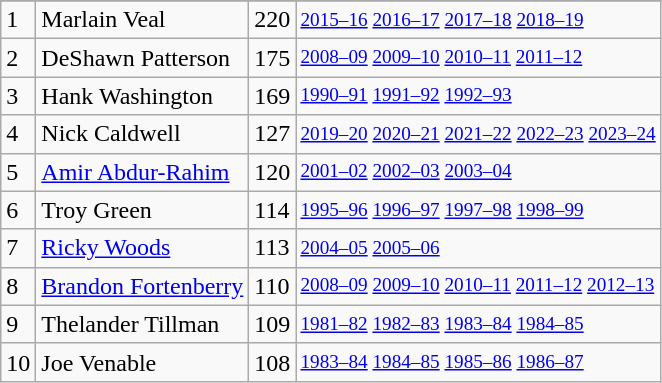<table class="wikitable">
<tr>
</tr>
<tr>
<td>1</td>
<td>Marlain Veal</td>
<td>220</td>
<td style="font-size:80%;"><a href='#'>2015–16</a> <a href='#'>2016–17</a> <a href='#'>2017–18</a> <a href='#'>2018–19</a></td>
</tr>
<tr>
<td>2</td>
<td>DeShawn Patterson</td>
<td>175</td>
<td style="font-size:80%;"><a href='#'>2008–09</a> <a href='#'>2009–10</a> <a href='#'>2010–11</a> <a href='#'>2011–12</a></td>
</tr>
<tr>
<td>3</td>
<td>Hank Washington</td>
<td>169</td>
<td style="font-size:80%;"><a href='#'>1990–91</a> <a href='#'>1991–92</a> <a href='#'>1992–93</a></td>
</tr>
<tr>
<td>4</td>
<td>Nick Caldwell</td>
<td>127</td>
<td style="font-size:80%;"><a href='#'>2019–20</a> <a href='#'>2020–21</a> <a href='#'>2021–22</a> <a href='#'>2022–23</a> <a href='#'>2023–24</a></td>
</tr>
<tr>
<td>5</td>
<td><a href='#'>Amir Abdur-Rahim</a></td>
<td>120</td>
<td style="font-size:80%;"><a href='#'>2001–02</a> <a href='#'>2002–03</a> <a href='#'>2003–04</a></td>
</tr>
<tr>
<td>6</td>
<td>Troy Green</td>
<td>114</td>
<td style="font-size:80%;"><a href='#'>1995–96</a> <a href='#'>1996–97</a> <a href='#'>1997–98</a> <a href='#'>1998–99</a></td>
</tr>
<tr>
<td>7</td>
<td><a href='#'>Ricky Woods</a></td>
<td>113</td>
<td style="font-size:80%;"><a href='#'>2004–05</a> <a href='#'>2005–06</a></td>
</tr>
<tr>
<td>8</td>
<td><a href='#'>Brandon Fortenberry</a></td>
<td>110</td>
<td style="font-size:80%;"><a href='#'>2008–09</a> <a href='#'>2009–10</a> <a href='#'>2010–11</a> <a href='#'>2011–12</a> <a href='#'>2012–13</a></td>
</tr>
<tr>
<td>9</td>
<td>Thelander Tillman</td>
<td>109</td>
<td style="font-size:80%;"><a href='#'>1981–82</a> <a href='#'>1982–83</a> <a href='#'>1983–84</a> <a href='#'>1984–85</a></td>
</tr>
<tr>
<td>10</td>
<td>Joe Venable</td>
<td>108</td>
<td style="font-size:80%;"><a href='#'>1983–84</a> <a href='#'>1984–85</a> <a href='#'>1985–86</a> <a href='#'>1986–87</a></td>
</tr>
</table>
